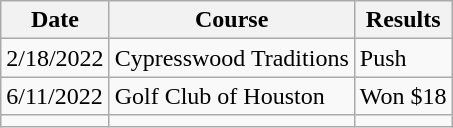<table class="wikitable">
<tr>
<th>Date</th>
<th>Course</th>
<th>Results</th>
</tr>
<tr>
<td>2/18/2022</td>
<td>Cypresswood Traditions</td>
<td>Push</td>
</tr>
<tr>
<td>6/11/2022</td>
<td>Golf Club of Houston</td>
<td>Won $18</td>
</tr>
<tr>
<td></td>
<td></td>
<td></td>
</tr>
</table>
